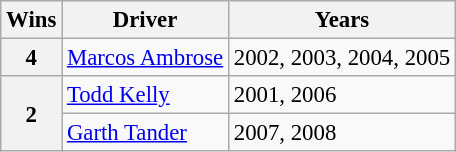<table class="wikitable" style="font-size: 95%;">
<tr>
<th>Wins</th>
<th>Driver</th>
<th>Years</th>
</tr>
<tr>
<th>4</th>
<td> <a href='#'>Marcos Ambrose</a></td>
<td>2002, 2003, 2004, 2005</td>
</tr>
<tr>
<th rowspan="2">2</th>
<td> <a href='#'>Todd Kelly</a></td>
<td>2001, 2006</td>
</tr>
<tr>
<td> <a href='#'>Garth Tander</a></td>
<td>2007, 2008</td>
</tr>
</table>
